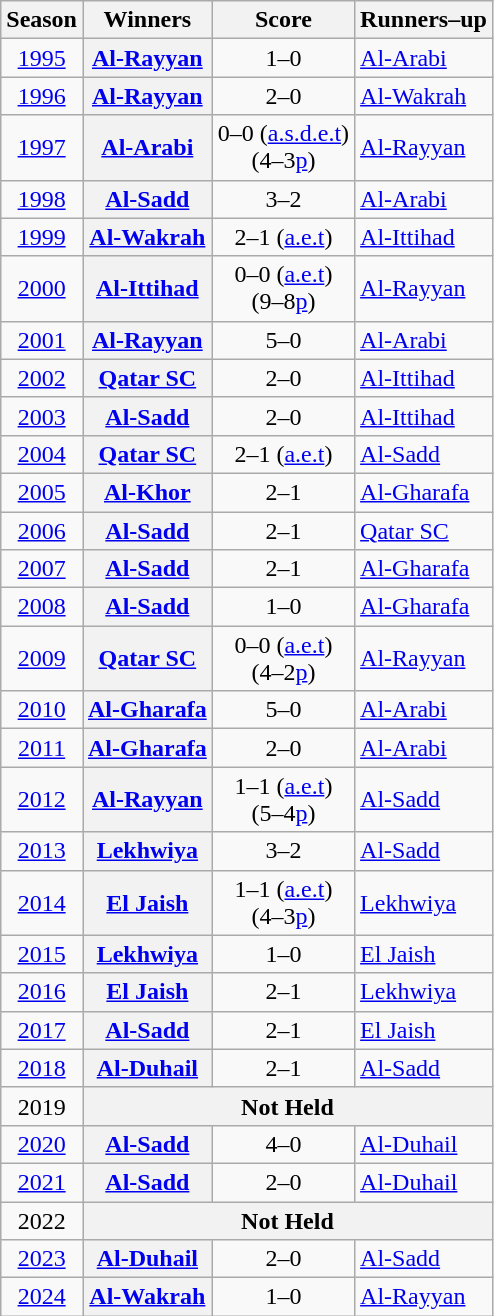<table class="sortable wikitable plainrowheaders">
<tr>
<th scope="col">Season</th>
<th scope="col">Winners</th>
<th scope="col">Score</th>
<th scope="col">Runners–up</th>
</tr>
<tr>
<td align=center><a href='#'>1995</a></td>
<th scope=row><a href='#'>Al-Rayyan</a></th>
<td align=center>1–0</td>
<td><a href='#'>Al-Arabi</a></td>
</tr>
<tr>
<td align=center><a href='#'>1996</a></td>
<th scope=row><a href='#'>Al-Rayyan</a></th>
<td align=center>2–0</td>
<td><a href='#'>Al-Wakrah</a></td>
</tr>
<tr>
<td align=center><a href='#'>1997</a></td>
<th scope=row><a href='#'>Al-Arabi</a></th>
<td align=center>0–0 (<a href='#'>a.s.d.e.t</a>)<br>(4–3<a href='#'>p</a>)</td>
<td><a href='#'>Al-Rayyan</a></td>
</tr>
<tr>
<td align=center><a href='#'>1998</a></td>
<th scope=row><a href='#'>Al-Sadd</a></th>
<td align=center>3–2</td>
<td><a href='#'>Al-Arabi</a></td>
</tr>
<tr>
<td align=center><a href='#'>1999</a></td>
<th scope=row><a href='#'>Al-Wakrah</a></th>
<td align=center>2–1 (<a href='#'>a.e.t</a>)</td>
<td><a href='#'>Al-Ittihad</a></td>
</tr>
<tr>
<td align=center><a href='#'>2000</a></td>
<th scope=row><a href='#'>Al-Ittihad</a></th>
<td align=center>0–0 (<a href='#'>a.e.t</a>)<br>(9–8<a href='#'>p</a>)</td>
<td><a href='#'>Al-Rayyan</a></td>
</tr>
<tr>
<td align=center><a href='#'>2001</a></td>
<th scope=row><a href='#'>Al-Rayyan</a></th>
<td align=center>5–0</td>
<td><a href='#'>Al-Arabi</a></td>
</tr>
<tr>
<td align=center><a href='#'>2002</a></td>
<th scope=row><a href='#'>Qatar SC</a></th>
<td align=center>2–0</td>
<td><a href='#'>Al-Ittihad</a></td>
</tr>
<tr>
<td align=center><a href='#'>2003</a></td>
<th scope=row><a href='#'>Al-Sadd</a></th>
<td align=center>2–0</td>
<td><a href='#'>Al-Ittihad</a></td>
</tr>
<tr>
<td align=center><a href='#'>2004</a></td>
<th scope=row><a href='#'>Qatar SC</a></th>
<td align=center>2–1 (<a href='#'>a.e.t</a>)</td>
<td><a href='#'>Al-Sadd</a></td>
</tr>
<tr>
<td align=center><a href='#'>2005</a></td>
<th scope=row><a href='#'>Al-Khor</a></th>
<td align=center>2–1</td>
<td><a href='#'>Al-Gharafa</a></td>
</tr>
<tr>
<td align=center><a href='#'>2006</a></td>
<th scope=row><a href='#'>Al-Sadd</a></th>
<td align=center>2–1</td>
<td><a href='#'>Qatar SC</a></td>
</tr>
<tr>
<td align=center><a href='#'>2007</a></td>
<th scope=row><a href='#'>Al-Sadd</a></th>
<td align=center>2–1</td>
<td><a href='#'>Al-Gharafa</a></td>
</tr>
<tr>
<td align=center><a href='#'>2008</a></td>
<th scope=row><a href='#'>Al-Sadd</a></th>
<td align=center>1–0</td>
<td><a href='#'>Al-Gharafa</a></td>
</tr>
<tr>
<td align=center><a href='#'>2009</a></td>
<th scope=row><a href='#'>Qatar SC</a></th>
<td align=center>0–0 (<a href='#'>a.e.t</a>)<br>(4–2<a href='#'>p</a>)</td>
<td><a href='#'>Al-Rayyan</a></td>
</tr>
<tr>
<td align=center><a href='#'>2010</a></td>
<th scope=row><a href='#'>Al-Gharafa</a></th>
<td align=center>5–0</td>
<td><a href='#'>Al-Arabi</a></td>
</tr>
<tr>
<td align=center><a href='#'>2011</a></td>
<th scope=row><a href='#'>Al-Gharafa</a></th>
<td align=center>2–0</td>
<td><a href='#'>Al-Arabi</a></td>
</tr>
<tr>
<td align=center><a href='#'>2012</a></td>
<th scope=row><a href='#'>Al-Rayyan</a></th>
<td align=center>1–1 (<a href='#'>a.e.t</a>)<br>(5–4<a href='#'>p</a>)</td>
<td><a href='#'>Al-Sadd</a></td>
</tr>
<tr>
<td align=center><a href='#'>2013</a></td>
<th scope=row><a href='#'>Lekhwiya</a></th>
<td align=center>3–2</td>
<td><a href='#'>Al-Sadd</a></td>
</tr>
<tr>
<td align=center><a href='#'>2014</a></td>
<th scope=row><a href='#'>El Jaish</a></th>
<td align=center>1–1 (<a href='#'>a.e.t</a>)<br>(4–3<a href='#'>p</a>)</td>
<td><a href='#'>Lekhwiya</a></td>
</tr>
<tr>
<td align=center><a href='#'>2015</a></td>
<th scope=row><a href='#'>Lekhwiya</a></th>
<td align=center>1–0</td>
<td><a href='#'>El Jaish</a></td>
</tr>
<tr>
<td align=center><a href='#'>2016</a></td>
<th scope=row><a href='#'>El Jaish</a></th>
<td align=center>2–1</td>
<td><a href='#'>Lekhwiya</a></td>
</tr>
<tr>
<td align=center><a href='#'>2017</a></td>
<th scope=row><a href='#'>Al-Sadd</a></th>
<td align=center>2–1</td>
<td><a href='#'>El Jaish</a></td>
</tr>
<tr>
<td align=center><a href='#'>2018</a></td>
<th scope=row><a href='#'>Al-Duhail</a></th>
<td align=center>2–1</td>
<td><a href='#'>Al-Sadd</a></td>
</tr>
<tr>
<td align=center>2019</td>
<th colspan=3 align=center><strong>Not Held</strong></th>
</tr>
<tr>
<td align=center><a href='#'>2020</a></td>
<th scope=row><a href='#'>Al-Sadd</a></th>
<td align=center>4–0</td>
<td><a href='#'>Al-Duhail</a></td>
</tr>
<tr>
<td align=center><a href='#'>2021</a></td>
<th scope=row><a href='#'>Al-Sadd</a></th>
<td align=center>2–0</td>
<td><a href='#'>Al-Duhail</a></td>
</tr>
<tr>
<td align=center>2022</td>
<th colspan=3 align=center><strong>Not Held</strong></th>
</tr>
<tr>
<td align=center><a href='#'>2023</a></td>
<th scope=row><a href='#'>Al-Duhail</a></th>
<td align=center>2–0</td>
<td><a href='#'>Al-Sadd</a></td>
</tr>
<tr>
<td align=center><a href='#'>2024</a></td>
<th scope=row><a href='#'>Al-Wakrah</a></th>
<td align=center>1–0</td>
<td><a href='#'>Al-Rayyan</a></td>
</tr>
</table>
